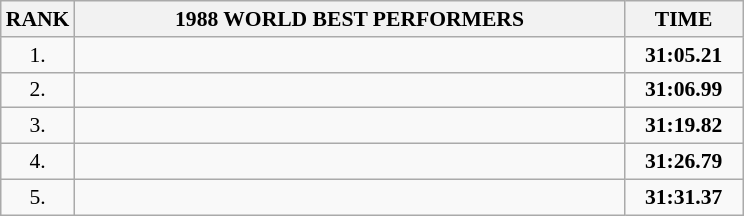<table class="wikitable" style="border-collapse: collapse; font-size: 90%;">
<tr>
<th>RANK</th>
<th align="center" style="width: 25em">1988 WORLD BEST PERFORMERS</th>
<th align="center" style="width: 5em">TIME</th>
</tr>
<tr>
<td align="center">1.</td>
<td></td>
<td align="center"><strong>31:05.21</strong></td>
</tr>
<tr>
<td align="center">2.</td>
<td></td>
<td align="center"><strong>31:06.99</strong></td>
</tr>
<tr>
<td align="center">3.</td>
<td></td>
<td align="center"><strong>31:19.82</strong></td>
</tr>
<tr>
<td align="center">4.</td>
<td></td>
<td align="center"><strong>31:26.79</strong></td>
</tr>
<tr>
<td align="center">5.</td>
<td></td>
<td align="center"><strong>31:31.37</strong></td>
</tr>
</table>
